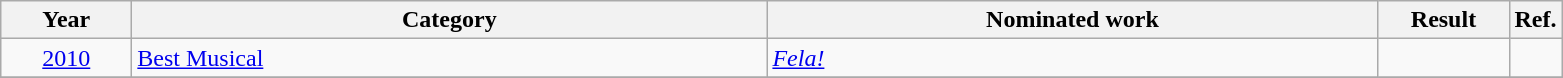<table class=wikitable>
<tr>
<th scope="col" style="width:5em;">Year</th>
<th scope="col" style="width:26em;">Category</th>
<th scope="col" style="width:25em;">Nominated work</th>
<th scope="col" style="width:5em;">Result</th>
<th>Ref.</th>
</tr>
<tr>
<td style="text-align:center;"><a href='#'>2010</a></td>
<td><a href='#'>Best Musical</a></td>
<td><em><a href='#'>Fela!</a></em></td>
<td></td>
<td></td>
</tr>
<tr>
</tr>
</table>
